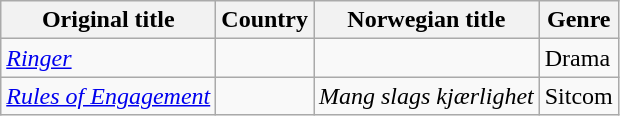<table class="wikitable">
<tr>
<th>Original title</th>
<th>Country</th>
<th>Norwegian title</th>
<th>Genre</th>
</tr>
<tr>
<td><em><a href='#'>Ringer</a></em></td>
<td></td>
<td></td>
<td>Drama</td>
</tr>
<tr>
<td><em><a href='#'>Rules of Engagement</a></em></td>
<td></td>
<td><em>Mang slags kjærlighet</em></td>
<td>Sitcom</td>
</tr>
</table>
